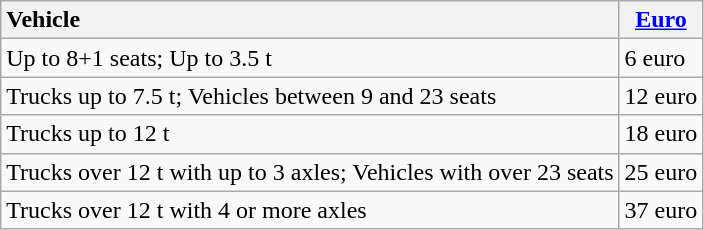<table class="wikitable">
<tr>
<th style="text-align:left">Vehicle</th>
<th style="text-align:center"><a href='#'>Euro</a></th>
</tr>
<tr>
<td>Up to 8+1 seats; Up to 3.5 t</td>
<td>6 euro</td>
</tr>
<tr>
<td>Trucks up to 7.5 t; Vehicles between 9 and 23 seats</td>
<td>12 euro</td>
</tr>
<tr>
<td>Trucks up to 12 t</td>
<td>18 euro</td>
</tr>
<tr>
<td>Trucks over 12 t with up to 3 axles; Vehicles with over 23 seats</td>
<td>25 euro</td>
</tr>
<tr>
<td>Trucks over 12 t with 4 or more axles</td>
<td>37 euro</td>
</tr>
</table>
